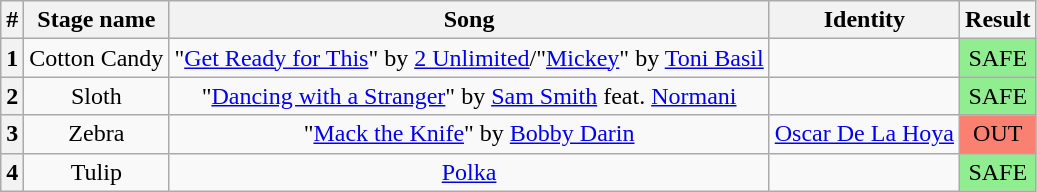<table class="wikitable plainrowheaders" style="text-align: center;">
<tr>
<th>#</th>
<th>Stage name</th>
<th>Song</th>
<th>Identity</th>
<th colspan=2>Result</th>
</tr>
<tr>
<th>1</th>
<td>Cotton Candy</td>
<td>"<a href='#'>Get Ready for This</a>" by <a href='#'>2 Unlimited</a>/"<a href='#'>Mickey</a>" by <a href='#'>Toni Basil</a></td>
<td></td>
<td bgcolor=lightgreen>SAFE</td>
</tr>
<tr>
<th>2</th>
<td>Sloth</td>
<td>"<a href='#'>Dancing with a Stranger</a>" by <a href='#'>Sam Smith</a> feat. <a href='#'>Normani</a></td>
<td></td>
<td bgcolor=lightgreen>SAFE</td>
</tr>
<tr>
<th>3</th>
<td>Zebra</td>
<td>"<a href='#'>Mack the Knife</a>" by <a href='#'>Bobby Darin</a></td>
<td><a href='#'>Oscar De La Hoya</a></td>
<td bgcolor=salmon>OUT</td>
</tr>
<tr>
<th>4</th>
<td>Tulip</td>
<td><a href='#'>Polka</a></td>
<td></td>
<td bgcolor=lightgreen>SAFE</td>
</tr>
</table>
